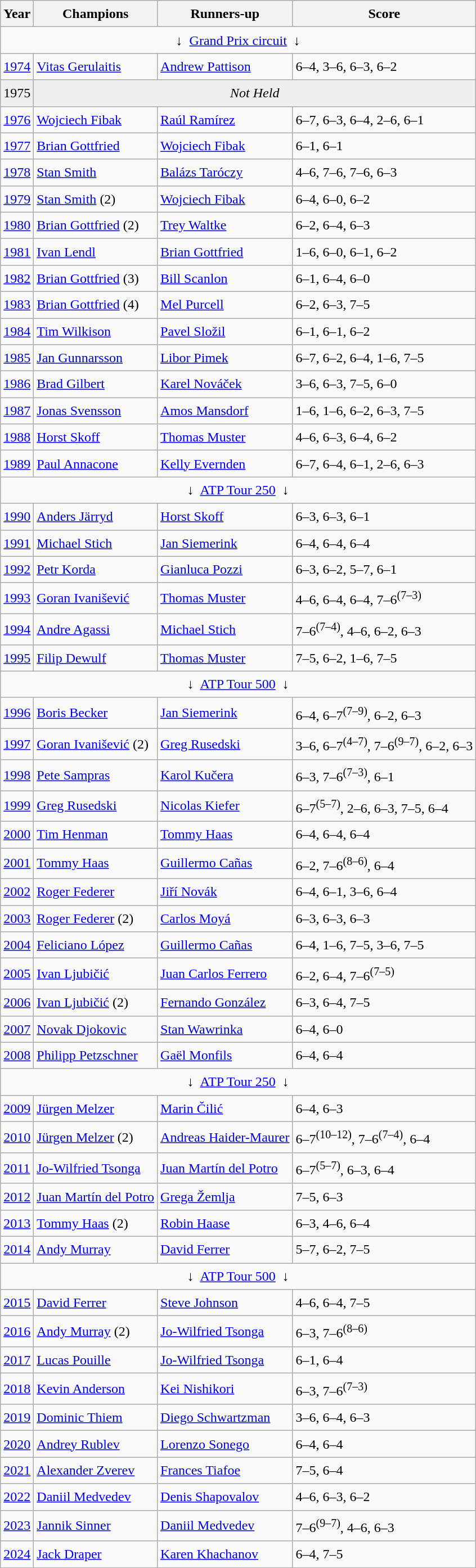<table class="wikitable sortable" style="font-size:1.00em; line-height:1.5em;">
<tr>
<th>Year</th>
<th>Champions</th>
<th>Runners-up</th>
<th>Score</th>
</tr>
<tr>
<td colspan=5 align=center>↓  <a href='#'>Grand Prix circuit</a>  ↓</td>
</tr>
<tr>
<td><a href='#'>1974</a></td>
<td> <a href='#'>Vitas Gerulaitis</a></td>
<td> <a href='#'>Andrew Pattison</a></td>
<td>6–4, 3–6, 6–3, 6–2</td>
</tr>
<tr>
<td style="background:#efefef">1975</td>
<td colspan="3" align="center" style="background:#efefef"><em>Not Held</em></td>
</tr>
<tr>
<td><a href='#'>1976</a></td>
<td> <a href='#'>Wojciech Fibak</a></td>
<td> <a href='#'>Raúl Ramírez</a></td>
<td>6–7, 6–3, 6–4, 2–6, 6–1</td>
</tr>
<tr>
<td><a href='#'>1977</a></td>
<td> <a href='#'>Brian Gottfried</a></td>
<td> <a href='#'>Wojciech Fibak</a></td>
<td>6–1, 6–1</td>
</tr>
<tr>
<td><a href='#'>1978</a></td>
<td> <a href='#'>Stan Smith</a></td>
<td> <a href='#'>Balázs Taróczy</a></td>
<td>4–6, 7–6, 7–6, 6–3</td>
</tr>
<tr>
<td><a href='#'>1979</a></td>
<td> <a href='#'>Stan Smith</a> (2)</td>
<td> <a href='#'>Wojciech Fibak</a></td>
<td>6–4, 6–0, 6–2</td>
</tr>
<tr>
<td><a href='#'>1980</a></td>
<td> <a href='#'>Brian Gottfried</a> (2)</td>
<td> <a href='#'>Trey Waltke</a></td>
<td>6–2, 6–4, 6–3</td>
</tr>
<tr>
<td><a href='#'>1981</a></td>
<td> <a href='#'>Ivan Lendl</a></td>
<td> <a href='#'>Brian Gottfried</a></td>
<td>1–6, 6–0, 6–1, 6–2</td>
</tr>
<tr>
<td><a href='#'>1982</a></td>
<td> <a href='#'>Brian Gottfried</a> (3)</td>
<td> <a href='#'>Bill Scanlon</a></td>
<td>6–1, 6–4, 6–0</td>
</tr>
<tr>
<td><a href='#'>1983</a></td>
<td> <a href='#'>Brian Gottfried</a> (4)</td>
<td> <a href='#'>Mel Purcell</a></td>
<td>6–2, 6–3, 7–5</td>
</tr>
<tr>
<td><a href='#'>1984</a></td>
<td> <a href='#'>Tim Wilkison</a></td>
<td> <a href='#'>Pavel Složil</a></td>
<td>6–1, 6–1, 6–2</td>
</tr>
<tr>
<td><a href='#'>1985</a></td>
<td> <a href='#'>Jan Gunnarsson</a></td>
<td> <a href='#'>Libor Pimek</a></td>
<td>6–7, 6–2, 6–4, 1–6, 7–5</td>
</tr>
<tr>
<td><a href='#'>1986</a></td>
<td> <a href='#'>Brad Gilbert</a></td>
<td> <a href='#'>Karel Nováček</a></td>
<td>3–6, 6–3, 7–5, 6–0</td>
</tr>
<tr>
<td><a href='#'>1987</a></td>
<td> <a href='#'>Jonas Svensson</a></td>
<td> <a href='#'>Amos Mansdorf</a></td>
<td>1–6, 1–6, 6–2, 6–3, 7–5</td>
</tr>
<tr>
<td><a href='#'>1988</a></td>
<td> <a href='#'>Horst Skoff</a></td>
<td> <a href='#'>Thomas Muster</a></td>
<td>4–6, 6–3, 6–4, 6–2</td>
</tr>
<tr>
<td><a href='#'>1989</a></td>
<td> <a href='#'>Paul Annacone</a></td>
<td> <a href='#'>Kelly Evernden</a></td>
<td>6–7, 6–4, 6–1, 2–6, 6–3</td>
</tr>
<tr>
<td colspan=5 align=center>↓  <a href='#'>ATP Tour 250</a>  ↓</td>
</tr>
<tr>
<td><a href='#'>1990</a></td>
<td> <a href='#'>Anders Järryd</a></td>
<td> <a href='#'>Horst Skoff</a></td>
<td>6–3, 6–3, 6–1</td>
</tr>
<tr>
<td><a href='#'>1991</a></td>
<td> <a href='#'>Michael Stich</a></td>
<td> <a href='#'>Jan Siemerink</a></td>
<td>6–4, 6–4, 6–4</td>
</tr>
<tr>
<td><a href='#'>1992</a></td>
<td> <a href='#'>Petr Korda</a></td>
<td> <a href='#'>Gianluca Pozzi</a></td>
<td>6–3, 6–2, 5–7, 6–1</td>
</tr>
<tr>
<td><a href='#'>1993</a></td>
<td> <a href='#'>Goran Ivanišević</a></td>
<td> <a href='#'>Thomas Muster</a></td>
<td>4–6, 6–4, 6–4, 7–6<sup>(7–3)</sup></td>
</tr>
<tr>
<td><a href='#'>1994</a></td>
<td> <a href='#'>Andre Agassi</a></td>
<td> <a href='#'>Michael Stich</a></td>
<td>7–6<sup>(7–4)</sup>, 4–6, 6–2, 6–3</td>
</tr>
<tr>
<td><a href='#'>1995</a></td>
<td> <a href='#'>Filip Dewulf</a></td>
<td> <a href='#'>Thomas Muster</a></td>
<td>7–5, 6–2, 1–6, 7–5</td>
</tr>
<tr>
<td colspan=5 align=center>↓  <a href='#'>ATP Tour 500</a>  ↓</td>
</tr>
<tr>
<td><a href='#'>1996</a></td>
<td> <a href='#'>Boris Becker</a></td>
<td> <a href='#'>Jan Siemerink</a></td>
<td>6–4, 6–7<sup>(7–9)</sup>, 6–2, 6–3</td>
</tr>
<tr>
<td><a href='#'>1997</a></td>
<td> <a href='#'>Goran Ivanišević</a> (2)</td>
<td> <a href='#'>Greg Rusedski</a></td>
<td>3–6, 6–7<sup>(4–7)</sup>, 7–6<sup>(9–7)</sup>, 6–2, 6–3</td>
</tr>
<tr>
<td><a href='#'>1998</a></td>
<td> <a href='#'>Pete Sampras</a></td>
<td> <a href='#'>Karol Kučera</a></td>
<td>6–3, 7–6<sup>(7–3)</sup>, 6–1</td>
</tr>
<tr>
<td><a href='#'>1999</a></td>
<td> <a href='#'>Greg Rusedski</a></td>
<td> <a href='#'>Nicolas Kiefer</a></td>
<td>6–7<sup>(5–7)</sup>, 2–6, 6–3, 7–5, 6–4</td>
</tr>
<tr>
<td><a href='#'>2000</a></td>
<td> <a href='#'>Tim Henman</a></td>
<td> <a href='#'>Tommy Haas</a></td>
<td>6–4, 6–4, 6–4</td>
</tr>
<tr>
<td><a href='#'>2001</a></td>
<td> <a href='#'>Tommy Haas</a></td>
<td> <a href='#'>Guillermo Cañas</a></td>
<td>6–2, 7–6<sup>(8–6)</sup>, 6–4</td>
</tr>
<tr>
<td><a href='#'>2002</a></td>
<td> <a href='#'>Roger Federer</a></td>
<td> <a href='#'>Jiří Novák</a></td>
<td>6–4, 6–1, 3–6, 6–4</td>
</tr>
<tr>
<td><a href='#'>2003</a></td>
<td> <a href='#'>Roger Federer</a> (2)</td>
<td> <a href='#'>Carlos Moyá</a></td>
<td>6–3, 6–3, 6–3</td>
</tr>
<tr>
<td><a href='#'>2004</a></td>
<td> <a href='#'>Feliciano López</a></td>
<td> <a href='#'>Guillermo Cañas</a></td>
<td>6–4, 1–6, 7–5, 3–6, 7–5</td>
</tr>
<tr>
<td><a href='#'>2005</a></td>
<td> <a href='#'>Ivan Ljubičić</a></td>
<td> <a href='#'>Juan Carlos Ferrero</a></td>
<td>6–2, 6–4, 7–6<sup>(7–5)</sup></td>
</tr>
<tr>
<td><a href='#'>2006</a></td>
<td> <a href='#'>Ivan Ljubičić</a> (2)</td>
<td> <a href='#'>Fernando González</a></td>
<td>6–3, 6–4, 7–5</td>
</tr>
<tr>
<td><a href='#'>2007</a></td>
<td> <a href='#'>Novak Djokovic</a></td>
<td> <a href='#'>Stan Wawrinka</a></td>
<td>6–4, 6–0</td>
</tr>
<tr>
<td><a href='#'>2008</a></td>
<td> <a href='#'>Philipp Petzschner</a></td>
<td> <a href='#'>Gaël Monfils</a></td>
<td>6–4, 6–4</td>
</tr>
<tr>
<td colspan=5 align=center>↓  <a href='#'>ATP Tour 250</a>  ↓</td>
</tr>
<tr>
<td><a href='#'>2009</a></td>
<td> <a href='#'>Jürgen Melzer</a></td>
<td> <a href='#'>Marin Čilić</a></td>
<td>6–4, 6–3</td>
</tr>
<tr>
<td><a href='#'>2010</a></td>
<td> <a href='#'>Jürgen Melzer</a> (2)</td>
<td> <a href='#'>Andreas Haider-Maurer</a></td>
<td>6–7<sup>(10–12)</sup>, 7–6<sup>(7–4)</sup>, 6–4</td>
</tr>
<tr>
<td><a href='#'>2011</a></td>
<td> <a href='#'>Jo-Wilfried Tsonga</a></td>
<td> <a href='#'>Juan Martín del Potro</a></td>
<td>6–7<sup>(5–7)</sup>, 6–3, 6–4</td>
</tr>
<tr>
<td><a href='#'>2012</a></td>
<td> <a href='#'>Juan Martín del Potro</a></td>
<td> <a href='#'>Grega Žemlja</a></td>
<td>7–5, 6–3</td>
</tr>
<tr>
<td><a href='#'>2013</a></td>
<td> <a href='#'>Tommy Haas</a> (2)</td>
<td> <a href='#'>Robin Haase</a></td>
<td>6–3, 4–6, 6–4</td>
</tr>
<tr>
<td><a href='#'>2014</a></td>
<td> <a href='#'>Andy Murray</a></td>
<td> <a href='#'>David Ferrer</a></td>
<td>5–7, 6–2, 7–5</td>
</tr>
<tr>
<td colspan=5 align=center>↓  <a href='#'>ATP Tour 500</a>  ↓</td>
</tr>
<tr>
<td><a href='#'>2015</a></td>
<td> <a href='#'>David Ferrer</a></td>
<td> <a href='#'>Steve Johnson</a></td>
<td>4–6, 6–4, 7–5</td>
</tr>
<tr>
<td><a href='#'>2016</a></td>
<td> <a href='#'>Andy Murray</a> (2)</td>
<td> <a href='#'>Jo-Wilfried Tsonga</a></td>
<td>6–3, 7–6<sup>(8–6)</sup></td>
</tr>
<tr>
<td><a href='#'>2017</a></td>
<td> <a href='#'>Lucas Pouille</a></td>
<td> <a href='#'>Jo-Wilfried Tsonga</a></td>
<td>6–1, 6–4</td>
</tr>
<tr>
<td><a href='#'>2018</a></td>
<td> <a href='#'>Kevin Anderson</a></td>
<td> <a href='#'>Kei Nishikori</a></td>
<td>6–3, 7–6<sup>(7–3)</sup></td>
</tr>
<tr>
<td><a href='#'>2019</a></td>
<td> <a href='#'>Dominic Thiem</a></td>
<td> <a href='#'>Diego Schwartzman</a></td>
<td>3–6, 6–4, 6–3</td>
</tr>
<tr>
<td><a href='#'>2020</a></td>
<td> <a href='#'>Andrey Rublev</a></td>
<td> <a href='#'>Lorenzo Sonego</a></td>
<td>6–4, 6–4</td>
</tr>
<tr>
<td><a href='#'>2021</a></td>
<td> <a href='#'>Alexander Zverev</a></td>
<td> <a href='#'>Frances Tiafoe</a></td>
<td>7–5, 6–4</td>
</tr>
<tr>
<td><a href='#'>2022</a></td>
<td> <a href='#'>Daniil Medvedev</a></td>
<td> <a href='#'>Denis Shapovalov</a></td>
<td>4–6, 6–3, 6–2</td>
</tr>
<tr>
<td><a href='#'>2023</a></td>
<td> <a href='#'>Jannik Sinner</a></td>
<td> <a href='#'>Daniil Medvedev</a></td>
<td>7–6<sup>(9–7)</sup>, 4–6, 6–3</td>
</tr>
<tr>
<td><a href='#'>2024</a></td>
<td> <a href='#'>Jack Draper</a></td>
<td> <a href='#'>Karen Khachanov</a></td>
<td>6–4, 7–5</td>
</tr>
</table>
